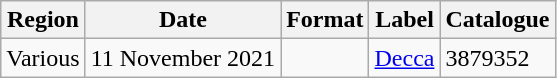<table class="wikitable plainrowheaders">
<tr>
<th scope="col">Region</th>
<th scope="col">Date</th>
<th scope="col">Format</th>
<th scope="col">Label</th>
<th scope="col">Catalogue</th>
</tr>
<tr>
<td>Various</td>
<td>11 November 2021</td>
<td></td>
<td><a href='#'>Decca</a></td>
<td>3879352</td>
</tr>
</table>
